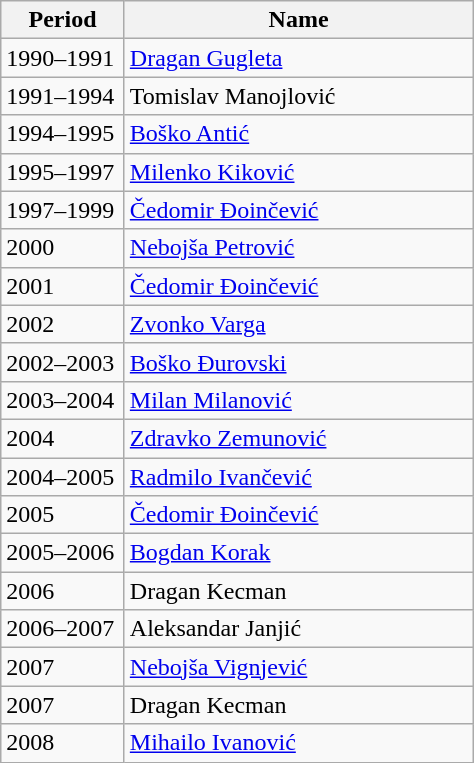<table class="wikitable">
<tr>
<th width="75">Period</th>
<th width="225">Name</th>
</tr>
<tr>
<td>1990–1991</td>
<td> <a href='#'>Dragan Gugleta</a></td>
</tr>
<tr>
<td>1991–1994</td>
<td> Tomislav Manojlović</td>
</tr>
<tr>
<td>1994–1995</td>
<td> <a href='#'>Boško Antić</a></td>
</tr>
<tr>
<td>1995–1997</td>
<td> <a href='#'>Milenko Kiković</a></td>
</tr>
<tr>
<td>1997–1999</td>
<td> <a href='#'>Čedomir Đoinčević</a></td>
</tr>
<tr>
<td>2000</td>
<td> <a href='#'>Nebojša Petrović</a></td>
</tr>
<tr>
<td>2001</td>
<td> <a href='#'>Čedomir Đoinčević</a></td>
</tr>
<tr>
<td>2002</td>
<td> <a href='#'>Zvonko Varga</a></td>
</tr>
<tr>
<td>2002–2003</td>
<td> <a href='#'>Boško Đurovski</a></td>
</tr>
<tr>
<td>2003–2004</td>
<td> <a href='#'>Milan Milanović</a></td>
</tr>
<tr>
<td>2004</td>
<td> <a href='#'>Zdravko Zemunović</a></td>
</tr>
<tr>
<td>2004–2005</td>
<td> <a href='#'>Radmilo Ivančević</a></td>
</tr>
<tr>
<td>2005</td>
<td> <a href='#'>Čedomir Đoinčević</a></td>
</tr>
<tr>
<td>2005–2006</td>
<td> <a href='#'>Bogdan Korak</a></td>
</tr>
<tr>
<td>2006</td>
<td> Dragan Kecman</td>
</tr>
<tr>
<td>2006–2007</td>
<td> Aleksandar Janjić</td>
</tr>
<tr>
<td>2007</td>
<td> <a href='#'>Nebojša Vignjević</a></td>
</tr>
<tr>
<td>2007</td>
<td> Dragan Kecman</td>
</tr>
<tr>
<td>2008</td>
<td> <a href='#'>Mihailo Ivanović</a></td>
</tr>
</table>
